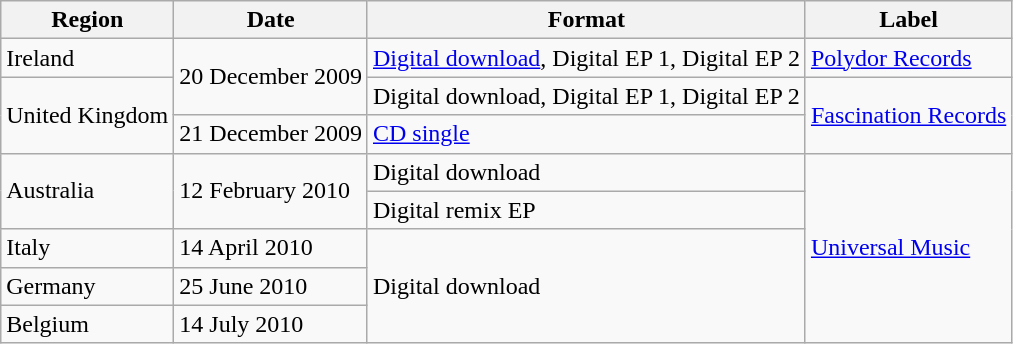<table class="wikitable">
<tr>
<th>Region</th>
<th>Date</th>
<th>Format</th>
<th>Label</th>
</tr>
<tr>
<td>Ireland</td>
<td rowspan="2">20 December 2009</td>
<td><a href='#'>Digital download</a>, Digital EP 1, Digital EP 2</td>
<td><a href='#'>Polydor Records</a></td>
</tr>
<tr>
<td rowspan="2">United Kingdom</td>
<td>Digital download,  Digital EP 1, Digital EP 2</td>
<td rowspan="2"><a href='#'>Fascination Records</a></td>
</tr>
<tr>
<td>21 December 2009</td>
<td><a href='#'>CD single</a></td>
</tr>
<tr>
<td rowspan="2">Australia</td>
<td rowspan="2">12 February 2010</td>
<td>Digital download</td>
<td rowspan="5"><a href='#'>Universal Music</a></td>
</tr>
<tr>
<td>Digital remix EP</td>
</tr>
<tr>
<td>Italy</td>
<td>14 April 2010</td>
<td rowspan="3">Digital download</td>
</tr>
<tr>
<td>Germany</td>
<td>25 June 2010</td>
</tr>
<tr>
<td>Belgium</td>
<td>14 July 2010</td>
</tr>
</table>
